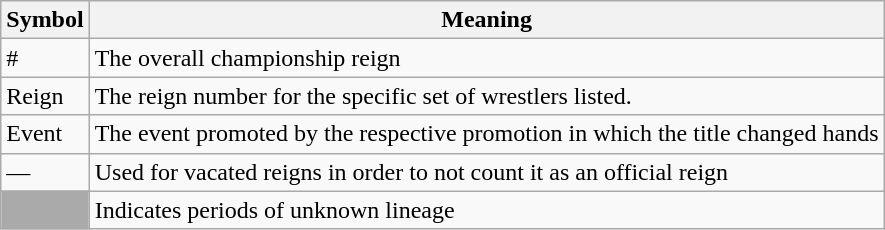<table class="wikitable">
<tr>
<th>Symbol</th>
<th>Meaning</th>
</tr>
<tr>
<td>#</td>
<td>The overall championship reign</td>
</tr>
<tr>
<td>Reign</td>
<td>The reign number for the specific set of wrestlers listed.</td>
</tr>
<tr>
<td>Event</td>
<td>The event promoted by the respective promotion in which the title changed hands</td>
</tr>
<tr>
<td>—</td>
<td>Used for vacated reigns in order to not count it as an official reign</td>
</tr>
<tr>
<td style="background: #aaaaaa;"> </td>
<td>Indicates periods of unknown lineage</td>
</tr>
</table>
